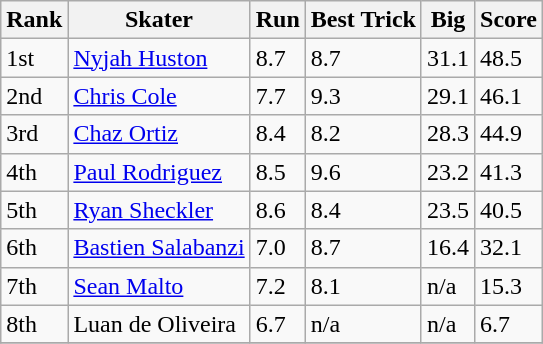<table class="wikitable">
<tr>
<th>Rank</th>
<th>Skater</th>
<th>Run</th>
<th>Best Trick</th>
<th>Big</th>
<th>Score</th>
</tr>
<tr>
<td>1st</td>
<td><a href='#'>Nyjah Huston</a></td>
<td>8.7</td>
<td>8.7</td>
<td>31.1</td>
<td>48.5</td>
</tr>
<tr>
<td>2nd</td>
<td><a href='#'>Chris Cole</a></td>
<td>7.7</td>
<td>9.3</td>
<td>29.1</td>
<td>46.1</td>
</tr>
<tr>
<td>3rd</td>
<td><a href='#'>Chaz Ortiz</a></td>
<td>8.4</td>
<td>8.2</td>
<td>28.3</td>
<td>44.9</td>
</tr>
<tr>
<td>4th</td>
<td><a href='#'>Paul Rodriguez</a></td>
<td>8.5</td>
<td>9.6</td>
<td>23.2</td>
<td>41.3</td>
</tr>
<tr>
<td>5th</td>
<td><a href='#'>Ryan Sheckler</a></td>
<td>8.6</td>
<td>8.4</td>
<td>23.5</td>
<td>40.5</td>
</tr>
<tr>
<td>6th</td>
<td><a href='#'>Bastien Salabanzi</a></td>
<td>7.0</td>
<td>8.7</td>
<td>16.4</td>
<td>32.1</td>
</tr>
<tr>
<td>7th</td>
<td><a href='#'>Sean Malto</a></td>
<td>7.2</td>
<td>8.1</td>
<td>n/a</td>
<td>15.3</td>
</tr>
<tr>
<td>8th</td>
<td>Luan de Oliveira</td>
<td>6.7</td>
<td>n/a</td>
<td>n/a</td>
<td>6.7</td>
</tr>
<tr>
</tr>
</table>
